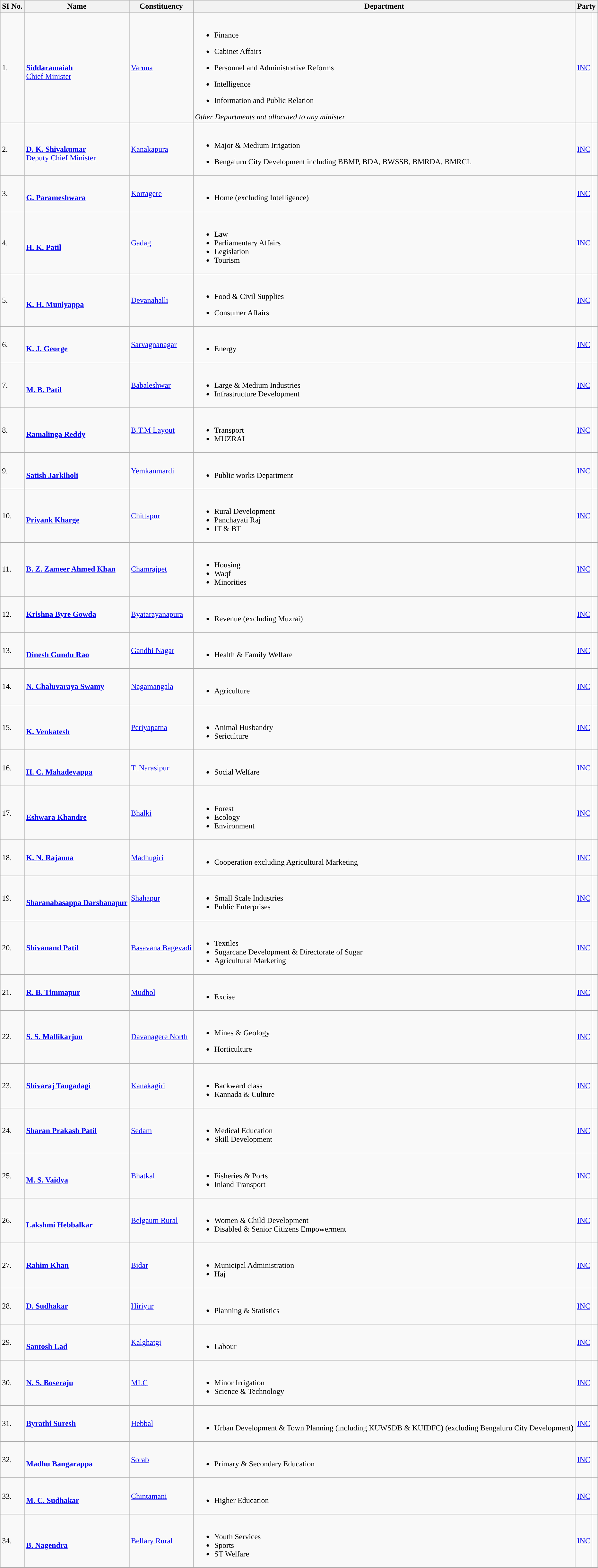<table class="wikitable">
<tr>
<th>SI No.</th>
<th>Name</th>
<th>Constituency</th>
<th>Department</th>
<th colspan="2" scope="col">Party</th>
</tr>
<tr>
<td>1.</td>
<td> <br> <strong><a href='#'>Siddaramaiah</a></strong><br><a href='#'>Chief Minister</a></td>
<td><a href='#'>Varuna</a></td>
<td><br><ul><li>Finance</li></ul><ul><li>Cabinet Affairs</li></ul><ul><li>Personnel and Administrative Reforms</li></ul><ul><li>Intelligence</li></ul><ul><li>Information and Public Relation</li></ul><em>Other Departments not allocated to any minister</em></td>
<td><a href='#'>INC</a></td>
<td width="4px" style="background-color: "></td>
</tr>
<tr>
<td>2.</td>
<td><br> <strong><a href='#'>D. K. Shivakumar</a></strong><br><a href='#'>Deputy Chief Minister</a></td>
<td><a href='#'>Kanakapura</a></td>
<td><br><ul><li>Major & Medium Irrigation</li></ul><ul><li>Bengaluru City Development including BBMP, BDA, BWSSB, BMRDA, BMRCL</li></ul></td>
<td><a href='#'>INC</a></td>
<td width="4px" style="background-color: "></td>
</tr>
<tr>
<td>3.</td>
<td>  <br> <strong><a href='#'>G. Parameshwara</a></strong></td>
<td><a href='#'>Kortagere</a></td>
<td><br><ul><li>Home (excluding Intelligence)</li></ul></td>
<td><a href='#'>INC</a></td>
<td width="4px" style="background-color: "></td>
</tr>
<tr>
<td>4.</td>
<td><br><strong><a href='#'>H. K. Patil</a></strong></td>
<td><a href='#'>Gadag</a></td>
<td><br><ul><li>Law</li><li>Parliamentary Affairs</li><li>Legislation</li><li>Tourism</li></ul></td>
<td><a href='#'>INC</a></td>
<td width="4px" style="background-color: "></td>
</tr>
<tr>
<td>5.</td>
<td>  <br><strong><a href='#'>K. H. Muniyappa</a></strong></td>
<td><a href='#'>Devanahalli</a></td>
<td><br><ul><li>Food & Civil Supplies</li></ul><ul><li>Consumer Affairs</li></ul></td>
<td><a href='#'>INC</a></td>
<td width="4px" style="background-color: "></td>
</tr>
<tr>
<td>6.</td>
<td>  <br><strong><a href='#'>K. J. George</a></strong></td>
<td><a href='#'>Sarvagnanagar</a></td>
<td><br><ul><li>Energy</li></ul></td>
<td><a href='#'>INC</a></td>
<td width="4px" style="background-color: "></td>
</tr>
<tr>
<td>7.</td>
<td><br> <strong><a href='#'>M. B. Patil</a></strong></td>
<td><a href='#'>Babaleshwar</a></td>
<td><br><ul><li>Large & Medium Industries</li><li>Infrastructure Development</li></ul></td>
<td><a href='#'>INC</a></td>
<td width="4px" style="background-color: "></td>
</tr>
<tr>
<td>8.</td>
<td> <br><strong><a href='#'>Ramalinga Reddy</a></strong></td>
<td><a href='#'>B.T.M Layout</a></td>
<td><br><ul><li>Transport</li><li>MUZRAI</li></ul></td>
<td><a href='#'>INC</a></td>
<td width="4px" style="background-color: "></td>
</tr>
<tr>
<td>9.</td>
<td>  <br><strong><a href='#'>Satish Jarkiholi</a></strong></td>
<td><a href='#'>Yemkanmardi</a></td>
<td><br><ul><li>Public works Department</li></ul></td>
<td><a href='#'>INC</a></td>
<td width="4px" style="background-color: "></td>
</tr>
<tr>
<td>10.</td>
<td><br><strong><a href='#'>Priyank Kharge</a></strong></td>
<td><a href='#'>Chittapur</a></td>
<td><br><ul><li>Rural Development</li><li>Panchayati Raj</li><li>IT & BT</li></ul></td>
<td><a href='#'>INC</a></td>
<td width="4px" style="background-color: "></td>
</tr>
<tr>
<td>11.</td>
<td><strong><a href='#'>B. Z. Zameer Ahmed Khan</a></strong></td>
<td><a href='#'>Chamrajpet</a></td>
<td><br><ul><li>Housing</li><li>Waqf</li><li>Minorities</li></ul></td>
<td><a href='#'>INC</a></td>
<td width="4px" style="background-color: "></td>
</tr>
<tr>
<td>12.</td>
<td><strong><a href='#'>Krishna Byre Gowda</a></strong></td>
<td><a href='#'>Byatarayanapura</a></td>
<td><br><ul><li>Revenue (excluding Muzrai)</li></ul></td>
<td><a href='#'>INC</a></td>
<td width="4px" style="background-color: "></td>
</tr>
<tr>
<td>13.</td>
<td><br><strong><a href='#'>Dinesh Gundu Rao</a></strong></td>
<td><a href='#'>Gandhi Nagar</a></td>
<td><br><ul><li>Health & Family Welfare</li></ul></td>
<td><a href='#'>INC</a></td>
<td width="4px" style="background-color: "></td>
</tr>
<tr>
<td>14.</td>
<td><strong><a href='#'>N. Chaluvaraya Swamy</a></strong></td>
<td><a href='#'>Nagamangala</a></td>
<td><br><ul><li>Agriculture</li></ul></td>
<td><a href='#'>INC</a></td>
<td width="4px" style="background-color: "></td>
</tr>
<tr>
<td>15.</td>
<td><br><strong><a href='#'>K. Venkatesh</a></strong></td>
<td><a href='#'>Periyapatna</a></td>
<td><br><ul><li>Animal Husbandry</li><li>Sericulture</li></ul></td>
<td><a href='#'>INC</a></td>
<td width="4px" style="background-color: "></td>
</tr>
<tr>
<td>16.</td>
<td><br><strong><a href='#'>H. C. Mahadevappa</a></strong></td>
<td><a href='#'>T. Narasipur</a></td>
<td><br><ul><li>Social Welfare</li></ul></td>
<td><a href='#'>INC</a></td>
<td width="4px" style="background-color: "></td>
</tr>
<tr>
<td>17.</td>
<td><br><strong><a href='#'>Eshwara Khandre</a></strong></td>
<td><a href='#'>Bhalki</a></td>
<td><br><ul><li>Forest</li><li>Ecology</li><li>Environment</li></ul></td>
<td><a href='#'>INC</a></td>
<td width="4px" style="background-color: "></td>
</tr>
<tr>
<td>18.</td>
<td><strong><a href='#'>K. N. Rajanna</a></strong></td>
<td><a href='#'>Madhugiri</a></td>
<td><br><ul><li>Cooperation excluding Agricultural Marketing</li></ul></td>
<td><a href='#'>INC</a></td>
<td width="4px" style="background-color: "></td>
</tr>
<tr>
<td>19.</td>
<td><br><strong><a href='#'>Sharanabasappa Darshanapur</a></strong></td>
<td><a href='#'>Shahapur</a></td>
<td><br><ul><li>Small Scale Industries</li><li>Public Enterprises</li></ul></td>
<td><a href='#'>INC</a></td>
<td width="4px" style="background-color: "></td>
</tr>
<tr>
<td>20.</td>
<td><strong><a href='#'>Shivanand Patil</a></strong></td>
<td><a href='#'>Basavana Bagevadi</a></td>
<td><br><ul><li>Textiles</li><li>Sugarcane Development & Directorate of Sugar</li><li>Agricultural Marketing</li></ul></td>
<td><a href='#'>INC</a></td>
<td width="4px" style="background-color: "></td>
</tr>
<tr>
<td>21.</td>
<td><strong><a href='#'>R. B. Timmapur</a></strong></td>
<td><a href='#'>Mudhol</a></td>
<td><br><ul><li>Excise</li></ul></td>
<td><a href='#'>INC</a></td>
<td width="4px" style="background-color: "></td>
</tr>
<tr>
<td>22.</td>
<td><strong><a href='#'>S. S. Mallikarjun</a></strong></td>
<td><a href='#'>Davanagere North</a></td>
<td><br><ul><li>Mines & Geology</li></ul><ul><li>Horticulture</li></ul></td>
<td><a href='#'>INC</a></td>
<td width="4px" style="background-color: "></td>
</tr>
<tr>
<td>23.</td>
<td><strong><a href='#'>Shivaraj Tangadagi</a></strong></td>
<td><a href='#'>Kanakagiri</a></td>
<td><br><ul><li>Backward class</li><li>Kannada & Culture</li></ul></td>
<td><a href='#'>INC</a></td>
<td width="4px" style="background-color: "></td>
</tr>
<tr>
<td>24.</td>
<td><strong><a href='#'>Sharan Prakash Patil</a></strong></td>
<td><a href='#'>Sedam</a></td>
<td><br><ul><li>Medical Education</li><li>Skill Development</li></ul></td>
<td><a href='#'>INC</a></td>
<td width="4px" style="background-color: "></td>
</tr>
<tr>
<td>25.</td>
<td><br><strong><a href='#'>M. S. Vaidya</a></strong></td>
<td><a href='#'>Bhatkal</a></td>
<td><br><ul><li>Fisheries & Ports</li><li>Inland Transport</li></ul></td>
<td><a href='#'>INC</a></td>
<td width="4px" style="background-color: "></td>
</tr>
<tr>
<td>26.</td>
<td><br><strong><a href='#'>Lakshmi Hebbalkar</a></strong></td>
<td><a href='#'>Belgaum Rural</a></td>
<td><br><ul><li>Women & Child Development</li><li>Disabled & Senior Citizens Empowerment</li></ul></td>
<td><a href='#'>INC</a></td>
<td width="4px" style="background-color: "></td>
</tr>
<tr>
<td>27.</td>
<td><strong><a href='#'>Rahim Khan</a></strong></td>
<td><a href='#'>Bidar</a></td>
<td><br><ul><li>Municipal Administration</li><li>Haj</li></ul></td>
<td><a href='#'>INC</a></td>
<td width="4px" style="background-color: "></td>
</tr>
<tr>
<td>28.</td>
<td><strong><a href='#'>D. Sudhakar</a></strong></td>
<td><a href='#'>Hiriyur</a></td>
<td><br><ul><li>Planning & Statistics</li></ul></td>
<td><a href='#'>INC</a></td>
<td width="4px" style="background-color: "></td>
</tr>
<tr>
<td>29.</td>
<td><br><strong><a href='#'>Santosh Lad</a></strong></td>
<td><a href='#'>Kalghatgi</a></td>
<td><br><ul><li>Labour</li></ul></td>
<td><a href='#'>INC</a></td>
<td width="4px" style="background-color: "></td>
</tr>
<tr>
<td>30.</td>
<td><strong><a href='#'>N. S. Boseraju</a></strong></td>
<td><a href='#'>MLC</a></td>
<td><br><ul><li>Minor Irrigation</li><li>Science & Technology</li></ul></td>
<td><a href='#'>INC</a></td>
<td width="4px" style="background-color: "></td>
</tr>
<tr>
<td>31.</td>
<td><strong><a href='#'>Byrathi Suresh</a></strong></td>
<td><a href='#'>Hebbal</a></td>
<td><br><ul><li>Urban Development & Town Planning (including KUWSDB & KUIDFC) (excluding Bengaluru City Development)</li></ul></td>
<td><a href='#'>INC</a></td>
<td width="4px" style="background-color: "></td>
</tr>
<tr>
<td>32.</td>
<td><br><strong><a href='#'>Madhu Bangarappa</a></strong></td>
<td><a href='#'>Sorab</a></td>
<td><br><ul><li>Primary & Secondary Education</li></ul></td>
<td><a href='#'>INC</a></td>
<td width="4px" style="background-color: "></td>
</tr>
<tr>
<td>33.</td>
<td><br><strong><a href='#'>M. C. Sudhakar</a></strong></td>
<td><a href='#'>Chintamani</a></td>
<td><br><ul><li>Higher Education</li></ul></td>
<td><a href='#'>INC</a></td>
<td width="4px" style="background-color: "></td>
</tr>
<tr>
<td>34.</td>
<td><br><strong><a href='#'>B. Nagendra</a></strong></td>
<td><a href='#'>Bellary Rural</a></td>
<td><br><ul><li>Youth Services</li><li>Sports</li><li>ST Welfare</li></ul></td>
<td><a href='#'>INC</a></td>
<td width="4px" style="background-color: "></td>
</tr>
<tr>
</tr>
</table>
